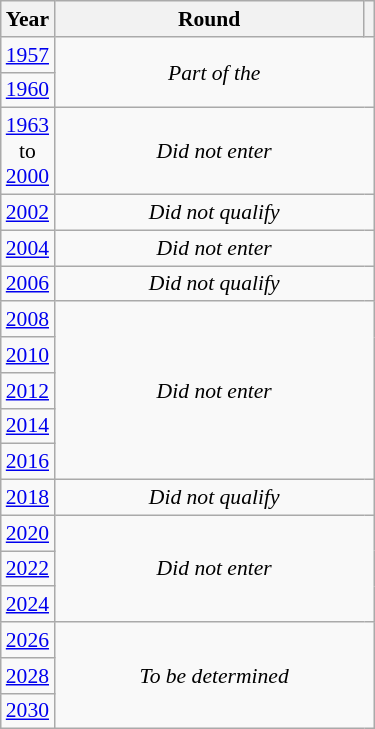<table class="wikitable" style="text-align: center; font-size:90%">
<tr>
<th>Year</th>
<th style="width:200px">Round</th>
<th></th>
</tr>
<tr>
<td><a href='#'>1957</a></td>
<td colspan="2" rowspan="2"><em>Part of the </em></td>
</tr>
<tr>
<td><a href='#'>1960</a></td>
</tr>
<tr>
<td><a href='#'>1963</a><br>to<br><a href='#'>2000</a></td>
<td colspan="2"><em>Did not enter</em></td>
</tr>
<tr>
<td><a href='#'>2002</a></td>
<td colspan="2"><em>Did not qualify</em></td>
</tr>
<tr>
<td><a href='#'>2004</a></td>
<td colspan="2"><em>Did not enter</em></td>
</tr>
<tr>
<td><a href='#'>2006</a></td>
<td colspan="2"><em>Did not qualify</em></td>
</tr>
<tr>
<td><a href='#'>2008</a></td>
<td colspan="2" rowspan="5"><em>Did not enter</em></td>
</tr>
<tr>
<td><a href='#'>2010</a></td>
</tr>
<tr>
<td><a href='#'>2012</a></td>
</tr>
<tr>
<td><a href='#'>2014</a></td>
</tr>
<tr>
<td><a href='#'>2016</a></td>
</tr>
<tr>
<td><a href='#'>2018</a></td>
<td colspan="2"><em>Did not qualify</em></td>
</tr>
<tr>
<td><a href='#'>2020</a></td>
<td colspan="2" rowspan="3"><em>Did not enter</em></td>
</tr>
<tr>
<td><a href='#'>2022</a></td>
</tr>
<tr>
<td><a href='#'>2024</a></td>
</tr>
<tr>
<td><a href='#'>2026</a></td>
<td colspan="2" rowspan="3"><em>To be determined</em></td>
</tr>
<tr>
<td><a href='#'>2028</a></td>
</tr>
<tr>
<td><a href='#'>2030</a></td>
</tr>
</table>
